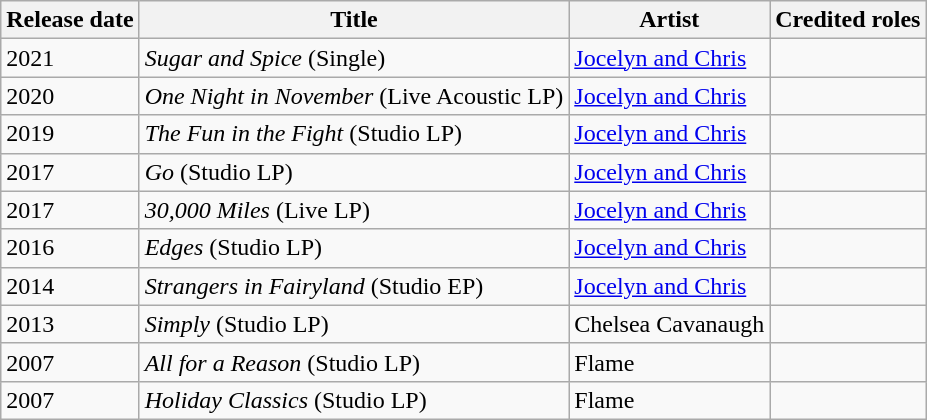<table class="wikitable">
<tr>
<th>Release date</th>
<th>Title</th>
<th>Artist</th>
<th>Credited roles</th>
</tr>
<tr>
<td>2021</td>
<td><em>Sugar and Spice</em> (Single)</td>
<td><a href='#'>Jocelyn and Chris</a></td>
<td></td>
</tr>
<tr>
<td>2020</td>
<td><em>One Night in November</em> (Live Acoustic LP)</td>
<td><a href='#'>Jocelyn and Chris</a></td>
<td></td>
</tr>
<tr>
<td>2019</td>
<td><em>The Fun in the Fight</em> (Studio LP)</td>
<td><a href='#'>Jocelyn and Chris</a></td>
<td></td>
</tr>
<tr>
<td>2017</td>
<td><em>Go</em> (Studio LP)</td>
<td style="white-space: nowrap;"><a href='#'>Jocelyn and Chris</a></td>
<td></td>
</tr>
<tr>
<td>2017</td>
<td><em>30,000 Miles</em> (Live LP)</td>
<td><a href='#'>Jocelyn and Chris</a></td>
<td></td>
</tr>
<tr>
<td>2016</td>
<td><em>Edges</em> (Studio LP)</td>
<td><a href='#'>Jocelyn and Chris</a></td>
<td></td>
</tr>
<tr>
<td>2014</td>
<td><em>Strangers in Fairyland</em> (Studio EP)</td>
<td><a href='#'>Jocelyn and Chris</a></td>
<td></td>
</tr>
<tr>
<td>2013</td>
<td><em>Simply</em> (Studio LP)</td>
<td>Chelsea Cavanaugh</td>
<td></td>
</tr>
<tr>
<td>2007</td>
<td><em>All for a Reason</em> (Studio LP)</td>
<td>Flame</td>
<td></td>
</tr>
<tr>
<td>2007</td>
<td><em>Holiday Classics</em> (Studio LP)</td>
<td>Flame</td>
<td></td>
</tr>
</table>
